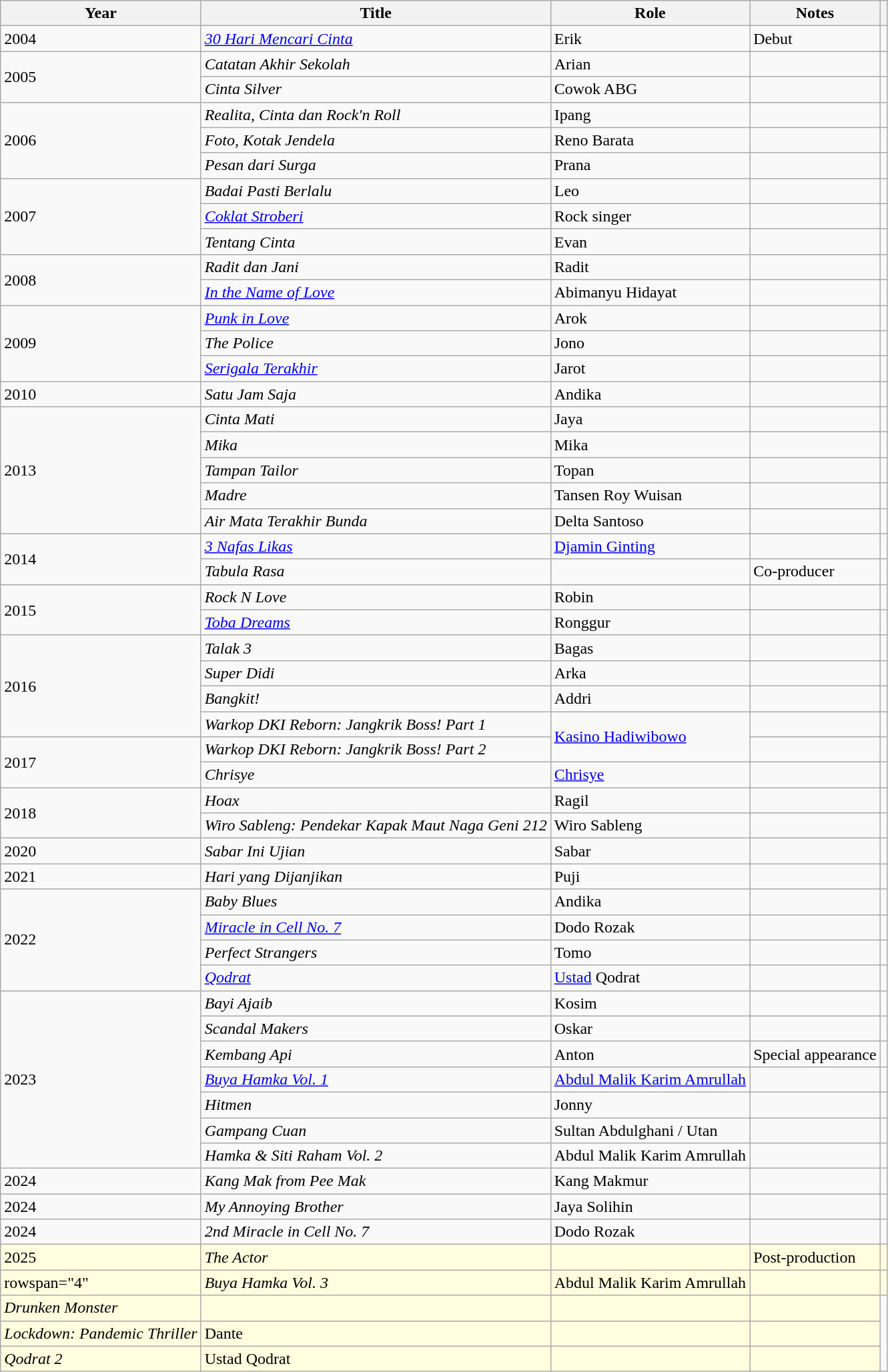<table class="wikitable plainrowheaders sortable">
<tr>
<th scope="col">Year</th>
<th scope="col">Title</th>
<th scope="col">Role</th>
<th scope="col" class="unsortable">Notes</th>
<th scope="col" class="unsortable"></th>
</tr>
<tr>
<td>2004</td>
<td><em><a href='#'>30 Hari Mencari Cinta</a></em></td>
<td>Erik</td>
<td>Debut</td>
<td></td>
</tr>
<tr>
<td rowspan="2">2005</td>
<td><em>Catatan Akhir Sekolah</em></td>
<td>Arian</td>
<td></td>
<td></td>
</tr>
<tr>
<td><em>Cinta Silver</em></td>
<td>Cowok ABG</td>
<td></td>
<td></td>
</tr>
<tr>
<td rowspan="3">2006</td>
<td><em>Realita, Cinta dan Rock'n Roll</em></td>
<td>Ipang</td>
<td></td>
<td></td>
</tr>
<tr>
<td><em>Foto, Kotak Jendela</em></td>
<td>Reno Barata</td>
<td></td>
<td></td>
</tr>
<tr>
<td><em>Pesan dari Surga</em></td>
<td>Prana</td>
<td></td>
<td></td>
</tr>
<tr>
<td rowspan="3">2007</td>
<td><em>Badai Pasti Berlalu</em></td>
<td>Leo</td>
<td></td>
<td></td>
</tr>
<tr>
<td><em><a href='#'>Coklat Stroberi</a></em></td>
<td>Rock singer</td>
<td></td>
<td></td>
</tr>
<tr>
<td><em>Tentang Cinta</em></td>
<td>Evan</td>
<td></td>
<td></td>
</tr>
<tr>
<td rowspan="2">2008</td>
<td><em>Radit dan Jani</em></td>
<td>Radit</td>
<td></td>
<td></td>
</tr>
<tr>
<td><em><a href='#'>In the Name of Love</a></em></td>
<td>Abimanyu Hidayat</td>
<td></td>
<td></td>
</tr>
<tr>
<td rowspan="3">2009</td>
<td><em><a href='#'>Punk in Love</a></em></td>
<td>Arok</td>
<td></td>
<td></td>
</tr>
<tr>
<td><em>The Police</em></td>
<td>Jono</td>
<td></td>
<td></td>
</tr>
<tr>
<td><em><a href='#'>Serigala Terakhir</a></em></td>
<td>Jarot</td>
<td></td>
<td></td>
</tr>
<tr>
<td>2010</td>
<td><em>Satu Jam Saja</em></td>
<td>Andika</td>
<td></td>
<td></td>
</tr>
<tr>
<td rowspan="5">2013</td>
<td><em>Cinta Mati</em></td>
<td>Jaya</td>
<td></td>
<td></td>
</tr>
<tr>
<td><em>Mika</em></td>
<td>Mika</td>
<td></td>
<td></td>
</tr>
<tr>
<td><em>Tampan Tailor</em></td>
<td>Topan</td>
<td></td>
<td></td>
</tr>
<tr>
<td><em>Madre</em></td>
<td>Tansen Roy Wuisan</td>
<td></td>
<td></td>
</tr>
<tr>
<td><em>Air Mata Terakhir Bunda</em></td>
<td>Delta Santoso</td>
<td></td>
<td></td>
</tr>
<tr>
<td rowspan="2">2014</td>
<td><em><a href='#'>3 Nafas Likas</a></em></td>
<td><a href='#'>Djamin Ginting</a></td>
<td></td>
<td></td>
</tr>
<tr>
<td><em>Tabula Rasa</em></td>
<td></td>
<td>Co-producer</td>
<td></td>
</tr>
<tr>
<td rowspan="2">2015</td>
<td><em>Rock N Love</em></td>
<td>Robin</td>
<td></td>
<td></td>
</tr>
<tr>
<td><em><a href='#'>Toba Dreams</a></em></td>
<td>Ronggur</td>
<td></td>
<td></td>
</tr>
<tr>
<td rowspan="4">2016</td>
<td><em>Talak 3</em></td>
<td>Bagas</td>
<td></td>
<td></td>
</tr>
<tr>
<td><em>Super Didi</em></td>
<td>Arka</td>
<td></td>
<td></td>
</tr>
<tr>
<td><em>Bangkit!</em></td>
<td>Addri</td>
<td></td>
<td></td>
</tr>
<tr>
<td><em>Warkop DKI Reborn: Jangkrik Boss! Part 1</em></td>
<td rowspan="2"><a href='#'>Kasino Hadiwibowo</a></td>
<td></td>
<td></td>
</tr>
<tr>
<td rowspan="2">2017</td>
<td><em>Warkop DKI Reborn: Jangkrik Boss! Part 2</em></td>
<td></td>
<td></td>
</tr>
<tr>
<td><em>Chrisye</em></td>
<td><a href='#'>Chrisye</a></td>
<td></td>
<td></td>
</tr>
<tr>
<td rowspan="2">2018</td>
<td><em>Hoax</em></td>
<td>Ragil</td>
<td></td>
<td></td>
</tr>
<tr>
<td><em>Wiro Sableng: Pendekar Kapak Maut Naga Geni 212</em></td>
<td>Wiro Sableng</td>
<td></td>
<td></td>
</tr>
<tr>
<td>2020</td>
<td><em>Sabar Ini Ujian</em></td>
<td>Sabar</td>
<td></td>
<td></td>
</tr>
<tr>
<td>2021</td>
<td><em>Hari yang Dijanjikan</em></td>
<td>Puji</td>
<td></td>
<td></td>
</tr>
<tr>
<td rowspan="4">2022</td>
<td><em>Baby Blues</em></td>
<td>Andika</td>
<td></td>
<td></td>
</tr>
<tr>
<td><em><a href='#'>Miracle in Cell No. 7</a></em></td>
<td>Dodo Rozak</td>
<td></td>
<td></td>
</tr>
<tr>
<td><em>Perfect Strangers</em></td>
<td>Tomo</td>
<td></td>
<td></td>
</tr>
<tr>
<td><em><a href='#'>Qodrat</a></em></td>
<td><a href='#'>Ustad</a> Qodrat</td>
<td></td>
<td></td>
</tr>
<tr>
<td rowspan="7">2023</td>
<td><em>Bayi Ajaib</em></td>
<td>Kosim</td>
<td></td>
<td></td>
</tr>
<tr>
<td><em>Scandal Makers</em></td>
<td>Oskar</td>
<td></td>
<td></td>
</tr>
<tr>
<td><em>Kembang Api</em></td>
<td>Anton</td>
<td>Special appearance</td>
<td></td>
</tr>
<tr>
<td><em><a href='#'>Buya Hamka Vol. 1</a></em></td>
<td><a href='#'>Abdul Malik Karim Amrullah</a></td>
<td></td>
<td></td>
</tr>
<tr>
<td><em>Hitmen</em></td>
<td>Jonny</td>
<td></td>
<td></td>
</tr>
<tr>
<td><em>Gampang Cuan</em></td>
<td>Sultan Abdulghani / Utan</td>
<td></td>
<td></td>
</tr>
<tr>
<td><em>Hamka & Siti Raham Vol. 2</em></td>
<td>Abdul Malik Karim Amrullah</td>
<td></td>
<td></td>
</tr>
<tr>
<td>2024</td>
<td><em>Kang Mak from Pee Mak</em></td>
<td>Kang Makmur</td>
<td></td>
<td></td>
</tr>
<tr>
<td>2024</td>
<td><em>My Annoying Brother</em></td>
<td>Jaya Solihin</td>
<td></td>
<td></td>
</tr>
<tr>
<td>2024</td>
<td><em>2nd Miracle in Cell No. 7</em></td>
<td>Dodo Rozak</td>
<td></td>
<td></td>
</tr>
<tr style="background-color:#FFFFE0; color:black;">
<td>2025</td>
<td><em>The Actor</em> </td>
<td></td>
<td>Post-production</td>
<td></td>
</tr>
<tr style="background-color:#FFFFE0; color:black;">
<td>rowspan="4" </td>
<td><em>Buya Hamka Vol. 3</em> </td>
<td>Abdul Malik Karim Amrullah</td>
<td></td>
<td></td>
</tr>
<tr style="background-color:#FFFFE0; color:black;">
<td><em>Drunken Monster</em> </td>
<td></td>
<td></td>
<td></td>
</tr>
<tr style="background-color:#FFFFE0; color:black;">
<td><em>Lockdown: Pandemic Thriller</em> </td>
<td>Dante</td>
<td></td>
<td></td>
</tr>
<tr style="background-color:#FFFFE0; color:black;">
<td><em>Qodrat 2</em> </td>
<td>Ustad Qodrat</td>
<td></td>
<td></td>
</tr>
</table>
